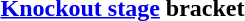<table class="wikitable2 collapsible collapsed">
<tr>
<th align=center><a href='#'>Knockout stage</a> bracket</th>
</tr>
<tr>
<td></td>
</tr>
</table>
